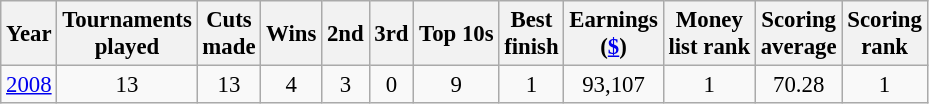<table class="wikitable" style="text-align:center; font-size: 95%;">
<tr>
<th>Year</th>
<th>Tournaments <br>played</th>
<th>Cuts <br>made</th>
<th>Wins</th>
<th>2nd</th>
<th>3rd</th>
<th>Top 10s</th>
<th>Best <br>finish</th>
<th>Earnings<br>(<a href='#'>$</a>)</th>
<th>Money <br>list rank</th>
<th>Scoring <br>average</th>
<th>Scoring <br>rank</th>
</tr>
<tr>
<td><a href='#'>2008</a></td>
<td>13</td>
<td>13</td>
<td>4</td>
<td>3</td>
<td>0</td>
<td>9</td>
<td>1</td>
<td>93,107</td>
<td>1</td>
<td>70.28</td>
<td>1</td>
</tr>
</table>
